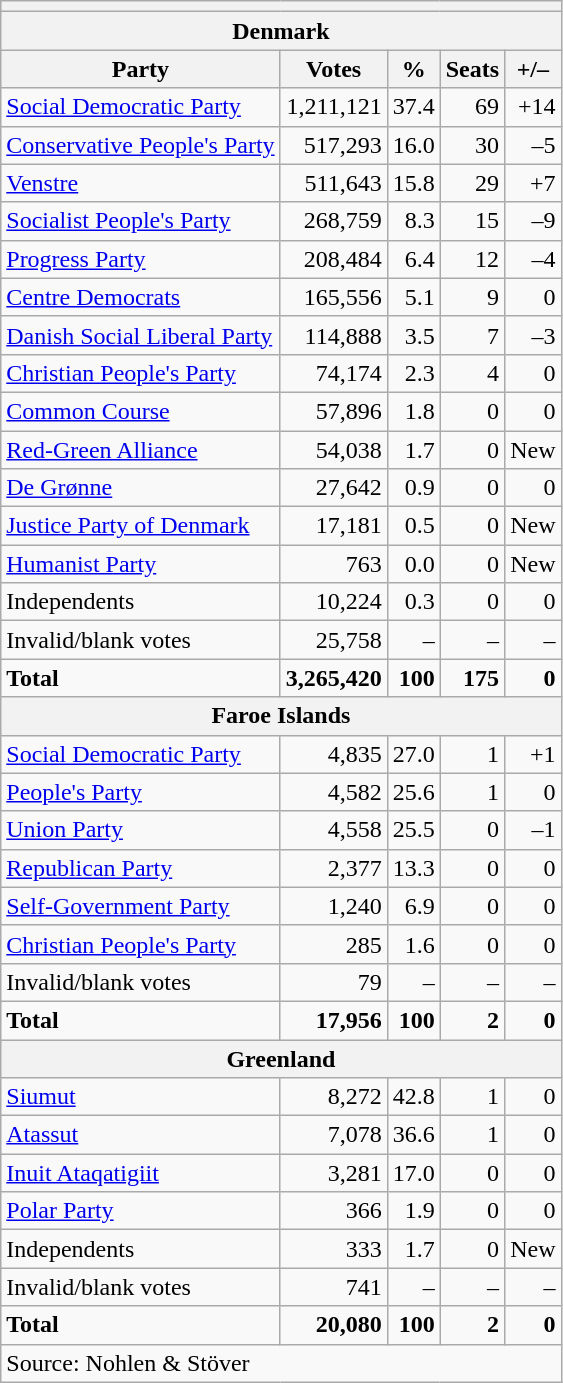<table class=wikitable style=text-align:right>
<tr>
<th colspan=7></th>
</tr>
<tr>
<th colspan=5>Denmark</th>
</tr>
<tr>
<th>Party</th>
<th>Votes</th>
<th>%</th>
<th>Seats</th>
<th>+/–</th>
</tr>
<tr>
<td align=left><a href='#'>Social Democratic Party</a></td>
<td>1,211,121</td>
<td>37.4</td>
<td>69</td>
<td>+14</td>
</tr>
<tr>
<td align=left><a href='#'>Conservative People's Party</a></td>
<td>517,293</td>
<td>16.0</td>
<td>30</td>
<td>–5</td>
</tr>
<tr>
<td align=left><a href='#'>Venstre</a></td>
<td>511,643</td>
<td>15.8</td>
<td>29</td>
<td>+7</td>
</tr>
<tr>
<td align=left><a href='#'>Socialist People's Party</a></td>
<td>268,759</td>
<td>8.3</td>
<td>15</td>
<td>–9</td>
</tr>
<tr>
<td align=left><a href='#'>Progress Party</a></td>
<td>208,484</td>
<td>6.4</td>
<td>12</td>
<td>–4</td>
</tr>
<tr>
<td align=left><a href='#'>Centre Democrats</a></td>
<td>165,556</td>
<td>5.1</td>
<td>9</td>
<td>0</td>
</tr>
<tr>
<td align=left><a href='#'>Danish Social Liberal Party</a></td>
<td>114,888</td>
<td>3.5</td>
<td>7</td>
<td>–3</td>
</tr>
<tr>
<td align=left><a href='#'>Christian People's Party</a></td>
<td>74,174</td>
<td>2.3</td>
<td>4</td>
<td>0</td>
</tr>
<tr>
<td align=left><a href='#'>Common Course</a></td>
<td>57,896</td>
<td>1.8</td>
<td>0</td>
<td>0</td>
</tr>
<tr>
<td align=left><a href='#'>Red-Green Alliance</a></td>
<td>54,038</td>
<td>1.7</td>
<td>0</td>
<td>New</td>
</tr>
<tr>
<td align=left><a href='#'>De Grønne</a></td>
<td>27,642</td>
<td>0.9</td>
<td>0</td>
<td>0</td>
</tr>
<tr>
<td align=left><a href='#'>Justice Party of Denmark</a></td>
<td>17,181</td>
<td>0.5</td>
<td>0</td>
<td>New</td>
</tr>
<tr>
<td align=left><a href='#'>Humanist Party</a></td>
<td>763</td>
<td>0.0</td>
<td>0</td>
<td>New</td>
</tr>
<tr>
<td align=left>Independents</td>
<td>10,224</td>
<td>0.3</td>
<td>0</td>
<td>0</td>
</tr>
<tr>
<td align=left>Invalid/blank votes</td>
<td>25,758</td>
<td>–</td>
<td>–</td>
<td>–</td>
</tr>
<tr>
<td align=left><strong>Total</strong></td>
<td><strong>3,265,420</strong></td>
<td><strong>100</strong></td>
<td><strong>175</strong></td>
<td><strong>0</strong></td>
</tr>
<tr>
<th colspan=5>Faroe Islands</th>
</tr>
<tr>
<td align=left><a href='#'>Social Democratic Party</a></td>
<td>4,835</td>
<td>27.0</td>
<td>1</td>
<td>+1</td>
</tr>
<tr>
<td align=left><a href='#'>People's Party</a></td>
<td>4,582</td>
<td>25.6</td>
<td>1</td>
<td>0</td>
</tr>
<tr>
<td align=left><a href='#'>Union Party</a></td>
<td>4,558</td>
<td>25.5</td>
<td>0</td>
<td>–1</td>
</tr>
<tr>
<td align=left><a href='#'>Republican Party</a></td>
<td>2,377</td>
<td>13.3</td>
<td>0</td>
<td>0</td>
</tr>
<tr>
<td align=left><a href='#'>Self-Government Party</a></td>
<td>1,240</td>
<td>6.9</td>
<td>0</td>
<td>0</td>
</tr>
<tr>
<td align=left><a href='#'>Christian People's Party</a></td>
<td>285</td>
<td>1.6</td>
<td>0</td>
<td>0</td>
</tr>
<tr>
<td align=left>Invalid/blank votes</td>
<td>79</td>
<td>–</td>
<td>–</td>
<td>–</td>
</tr>
<tr>
<td align=left><strong>Total</strong></td>
<td><strong>17,956</strong></td>
<td><strong>100</strong></td>
<td><strong>2</strong></td>
<td><strong>0</strong></td>
</tr>
<tr>
<th colspan=5>Greenland</th>
</tr>
<tr>
<td align=left><a href='#'>Siumut</a></td>
<td>8,272</td>
<td>42.8</td>
<td>1</td>
<td>0</td>
</tr>
<tr>
<td align=left><a href='#'>Atassut</a></td>
<td>7,078</td>
<td>36.6</td>
<td>1</td>
<td>0</td>
</tr>
<tr>
<td align=left><a href='#'>Inuit Ataqatigiit</a></td>
<td>3,281</td>
<td>17.0</td>
<td>0</td>
<td>0</td>
</tr>
<tr>
<td align=left><a href='#'>Polar Party</a></td>
<td>366</td>
<td>1.9</td>
<td>0</td>
<td>0</td>
</tr>
<tr>
<td align=left>Independents</td>
<td>333</td>
<td>1.7</td>
<td>0</td>
<td>New</td>
</tr>
<tr>
<td align=left>Invalid/blank votes</td>
<td>741</td>
<td>–</td>
<td>–</td>
<td>–</td>
</tr>
<tr>
<td align=left><strong>Total</strong></td>
<td><strong>20,080</strong></td>
<td><strong>100</strong></td>
<td><strong>2</strong></td>
<td><strong>0</strong></td>
</tr>
<tr>
<td align=left colspan=5>Source: Nohlen & Stöver</td>
</tr>
</table>
